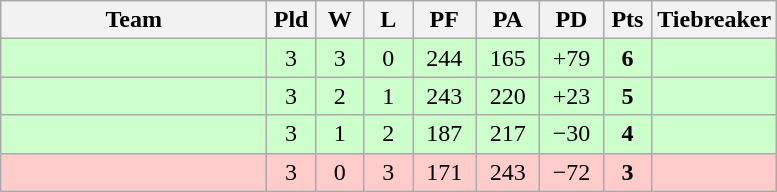<table class="wikitable" style="text-align:center;">
<tr>
<th width=170>Team</th>
<th width=25>Pld</th>
<th width=25>W</th>
<th width=25>L</th>
<th width=35>PF</th>
<th width=35>PA</th>
<th width=35>PD</th>
<th width=25>Pts</th>
<th width=50>Tiebreaker</th>
</tr>
<tr bgcolor=ccffcc>
<td align="left"></td>
<td>3</td>
<td>3</td>
<td>0</td>
<td>244</td>
<td>165</td>
<td>+79</td>
<td><strong>6</strong></td>
<td></td>
</tr>
<tr bgcolor=ccffcc>
<td align="left"></td>
<td>3</td>
<td>2</td>
<td>1</td>
<td>243</td>
<td>220</td>
<td>+23</td>
<td><strong>5</strong></td>
<td></td>
</tr>
<tr bgcolor=ccffcc>
<td align="left"></td>
<td>3</td>
<td>1</td>
<td>2</td>
<td>187</td>
<td>217</td>
<td>−30</td>
<td><strong>4</strong></td>
<td></td>
</tr>
<tr bgcolor=ffcccc>
<td align="left"></td>
<td>3</td>
<td>0</td>
<td>3</td>
<td>171</td>
<td>243</td>
<td>−72</td>
<td><strong>3</strong></td>
<td></td>
</tr>
</table>
